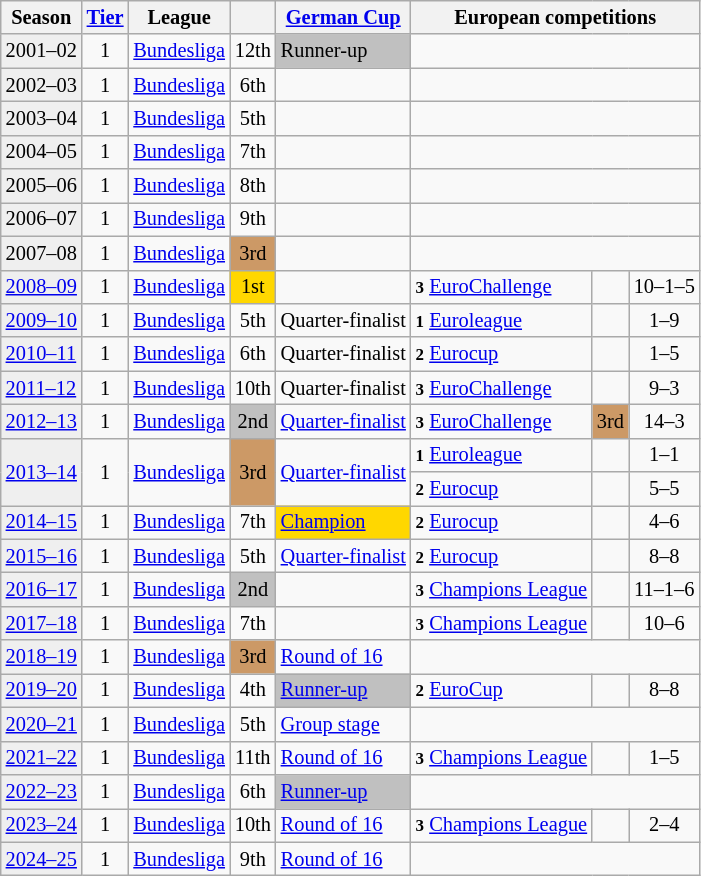<table class="wikitable" style="font-size:85%">
<tr>
<th>Season</th>
<th><a href='#'>Tier</a></th>
<th>League</th>
<th></th>
<th><a href='#'>German Cup</a></th>
<th colspan=3>European competitions</th>
</tr>
<tr>
<td style="background:#efefef;">2001–02</td>
<td style="text-align:center;">1</td>
<td><a href='#'>Bundesliga</a></td>
<td style="text-align:center;">12th</td>
<td style="background:silver">Runner-up</td>
<td colspan=3></td>
</tr>
<tr>
<td style="background:#efefef;">2002–03</td>
<td style="text-align:center;">1</td>
<td><a href='#'>Bundesliga</a></td>
<td style="text-align:center;">6th</td>
<td></td>
<td colspan=3></td>
</tr>
<tr>
<td style="background:#efefef;">2003–04</td>
<td style="text-align:center;">1</td>
<td><a href='#'>Bundesliga</a></td>
<td style="text-align:center;">5th</td>
<td></td>
<td colspan=3></td>
</tr>
<tr>
<td style="background:#efefef;">2004–05</td>
<td style="text-align:center;">1</td>
<td><a href='#'>Bundesliga</a></td>
<td style="text-align:center;">7th</td>
<td></td>
<td colspan=3></td>
</tr>
<tr>
<td style="background:#efefef;">2005–06</td>
<td style="text-align:center;">1</td>
<td><a href='#'>Bundesliga</a></td>
<td style="text-align:center;">8th</td>
<td></td>
<td colspan=3></td>
</tr>
<tr>
<td style="background:#efefef;">2006–07</td>
<td style="text-align:center;">1</td>
<td><a href='#'>Bundesliga</a></td>
<td style="text-align:center;">9th</td>
<td></td>
<td colspan=3></td>
</tr>
<tr>
<td style="background:#efefef;">2007–08</td>
<td style="text-align:center;">1</td>
<td><a href='#'>Bundesliga</a></td>
<td style="text-align:center; background:#c96;">3rd</td>
<td></td>
<td colspan=3></td>
</tr>
<tr>
<td style="background:#efefef;"><a href='#'>2008–09</a></td>
<td style="text-align:center;">1</td>
<td><a href='#'>Bundesliga</a></td>
<td style="background:gold; text-align:center;">1st</td>
<td></td>
<td><small><strong>3</strong></small> <a href='#'>EuroChallenge</a></td>
<td align=center></td>
<td align=center>10–1–5</td>
</tr>
<tr>
<td style="background:#efefef;"><a href='#'>2009–10</a></td>
<td style="text-align:center;">1</td>
<td><a href='#'>Bundesliga</a></td>
<td style="text-align:center;">5th</td>
<td>Quarter-finalist</td>
<td><small><strong>1</strong></small> <a href='#'>Euroleague</a></td>
<td align=center></td>
<td align=center>1–9</td>
</tr>
<tr>
<td style="background:#efefef;"><a href='#'>2010–11</a></td>
<td style="text-align:center;">1</td>
<td><a href='#'>Bundesliga</a></td>
<td style="text-align:center;">6th</td>
<td>Quarter-finalist</td>
<td><small><strong>2</strong></small> <a href='#'>Eurocup</a></td>
<td align=center></td>
<td align=center>1–5</td>
</tr>
<tr>
<td style="background:#efefef;"><a href='#'>2011–12</a></td>
<td style="text-align:center;">1</td>
<td><a href='#'>Bundesliga</a></td>
<td style="text-align:center;">10th</td>
<td>Quarter-finalist</td>
<td><small><strong>3</strong></small> <a href='#'>EuroChallenge</a></td>
<td align=center></td>
<td align=center>9–3</td>
</tr>
<tr>
<td style="background:#efefef;"><a href='#'>2012–13</a></td>
<td style="text-align:center;">1</td>
<td><a href='#'>Bundesliga</a></td>
<td style="background:silver; text-align:center;">2nd</td>
<td><a href='#'>Quarter-finalist</a></td>
<td><small><strong>3</strong></small> <a href='#'>EuroChallenge</a></td>
<td style="background:#c96;" align=center>3rd</td>
<td align=center>14–3</td>
</tr>
<tr>
<td rowspan=2 style="background:#efefef;"><a href='#'>2013–14</a></td>
<td rowspan=2 style="text-align:center;">1</td>
<td rowspan=2><a href='#'>Bundesliga</a></td>
<td rowspan=2 style="text-align:center; background:#c96;">3rd</td>
<td rowspan=2><a href='#'>Quarter-finalist</a></td>
<td><small><strong>1</strong></small> <a href='#'>Euroleague</a></td>
<td align=center></td>
<td align=center>1–1</td>
</tr>
<tr>
<td><small><strong>2</strong></small> <a href='#'>Eurocup</a></td>
<td align=center></td>
<td align=center>5–5</td>
</tr>
<tr>
<td style="background:#efefef;"><a href='#'>2014–15</a></td>
<td style="text-align:center;">1</td>
<td><a href='#'>Bundesliga</a></td>
<td style="text-align:center;">7th</td>
<td style="background:gold"><a href='#'>Champion</a></td>
<td><small><strong>2</strong></small> <a href='#'>Eurocup</a></td>
<td align=center></td>
<td align=center>4–6</td>
</tr>
<tr>
<td style="background:#efefef;"><a href='#'>2015–16</a></td>
<td align="center">1</td>
<td><a href='#'>Bundesliga</a></td>
<td align="center">5th</td>
<td><a href='#'>Quarter-finalist</a></td>
<td><small><strong>2</strong></small> <a href='#'>Eurocup</a></td>
<td align=center></td>
<td align=center>8–8</td>
</tr>
<tr>
<td style="background:#efefef;"><a href='#'>2016–17</a></td>
<td align="center">1</td>
<td><a href='#'>Bundesliga</a></td>
<td style="background:silver; text-align:center;">2nd</td>
<td></td>
<td><small><strong>3</strong></small> <a href='#'>Champions League</a></td>
<td align=center></td>
<td align=center>11–1–6</td>
</tr>
<tr>
<td style="background:#efefef;"><a href='#'>2017–18</a></td>
<td align="center">1</td>
<td><a href='#'>Bundesliga</a></td>
<td style="text-align:center;">7th</td>
<td></td>
<td><small><strong>3</strong></small> <a href='#'>Champions League</a></td>
<td align=center></td>
<td align=center>10–6</td>
</tr>
<tr>
<td style="background:#efefef;"><a href='#'>2018–19</a></td>
<td align="center">1</td>
<td><a href='#'>Bundesliga</a></td>
<td style="background:#c96;" align=center>3rd</td>
<td><a href='#'>Round of 16</a></td>
<td colspan=3></td>
</tr>
<tr>
<td style="background:#efefef;"><a href='#'>2019–20</a></td>
<td align="center">1</td>
<td><a href='#'>Bundesliga</a></td>
<td align="center">4th</td>
<td style="background:silver"><a href='#'>Runner-up</a></td>
<td><small><strong>2</strong></small> <a href='#'>EuroCup</a></td>
<td align=center></td>
<td align=center>8–8</td>
</tr>
<tr>
<td style="background:#efefef;"><a href='#'>2020–21</a></td>
<td align="center">1</td>
<td><a href='#'>Bundesliga</a></td>
<td align="center">5th</td>
<td><a href='#'>Group stage</a></td>
<td colspan=3></td>
</tr>
<tr>
<td style="background:#efefef;"><a href='#'>2021–22</a></td>
<td align="center">1</td>
<td><a href='#'>Bundesliga</a></td>
<td align="center">11th</td>
<td><a href='#'>Round of 16</a></td>
<td><small><strong>3</strong></small> <a href='#'>Champions League</a></td>
<td align=center></td>
<td align=center>1–5</td>
</tr>
<tr>
<td style="background:#efefef;"><a href='#'>2022–23</a></td>
<td align="center">1</td>
<td><a href='#'>Bundesliga</a></td>
<td align="center">6th</td>
<td style="background:silver"><a href='#'>Runner-up</a></td>
<td colspan=3></td>
</tr>
<tr>
<td style="background:#efefef;"><a href='#'>2023–24</a></td>
<td align="center">1</td>
<td><a href='#'>Bundesliga</a></td>
<td align="center">10th</td>
<td><a href='#'>Round of 16</a></td>
<td><small><strong>3</strong></small> <a href='#'>Champions League</a></td>
<td align=center></td>
<td align=center>2–4</td>
</tr>
<tr>
<td style="background:#efefef;"><a href='#'>2024–25</a></td>
<td align="center">1</td>
<td><a href='#'>Bundesliga</a></td>
<td align="center">9th</td>
<td><a href='#'>Round of 16</a></td>
<td colspan=3></td>
</tr>
</table>
